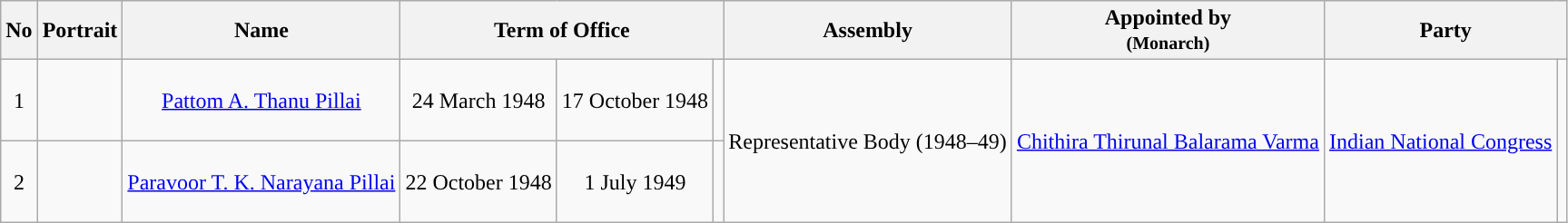<table class="wikitable" style=text-align:center>
<tr>
<th>No</th>
<th>Portrait</th>
<th>Name</th>
<th colspan="3">Term of Office</th>
<th>Assembly</th>
<th>Appointed by<br><small>(Monarch)</small></th>
<th colspan="2">Party</th>
</tr>
<tr style="height: 60px;">
<td>1</td>
<td></td>
<td><a href='#'>Pattom A. Thanu Pillai</a></td>
<td>24 March 1948</td>
<td>17 October 1948</td>
<td></td>
<td rowspan="2">Representative Body (1948–49)</td>
<td rowspan="2"><a href='#'>Chithira Thirunal Balarama Varma</a></td>
<td rowspan="2"><a href='#'>Indian National Congress</a></td>
<td rowspan="2" style="background-color: "></td>
</tr>
<tr style="height: 60px;">
<td>2</td>
<td></td>
<td><a href='#'>Paravoor T. K. Narayana Pillai</a></td>
<td>22 October 1948</td>
<td>1 July 1949</td>
<td></td>
</tr>
</table>
